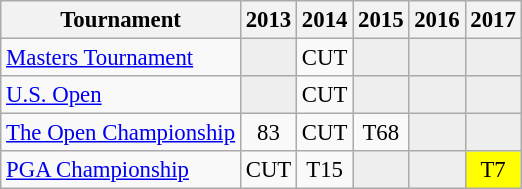<table class="wikitable" style="font-size:95%;text-align:center;">
<tr>
<th>Tournament</th>
<th>2013</th>
<th>2014</th>
<th>2015</th>
<th>2016</th>
<th>2017</th>
</tr>
<tr>
<td align=left><a href='#'>Masters Tournament</a></td>
<td style="background:#eeeeee;"></td>
<td>CUT</td>
<td style="background:#eeeeee;"></td>
<td style="background:#eeeeee;"></td>
<td style="background:#eeeeee;"></td>
</tr>
<tr>
<td align=left><a href='#'>U.S. Open</a></td>
<td style="background:#eeeeee;"></td>
<td>CUT</td>
<td style="background:#eeeeee;"></td>
<td style="background:#eeeeee;"></td>
<td style="background:#eeeeee;"></td>
</tr>
<tr>
<td align=left><a href='#'>The Open Championship</a></td>
<td>83</td>
<td>CUT</td>
<td>T68</td>
<td style="background:#eeeeee;"></td>
<td style="background:#eeeeee;"></td>
</tr>
<tr>
<td align=left><a href='#'>PGA Championship</a></td>
<td>CUT</td>
<td>T15</td>
<td style="background:#eeeeee;"></td>
<td style="background:#eeeeee;"></td>
<td style="background:yellow;">T7</td>
</tr>
</table>
